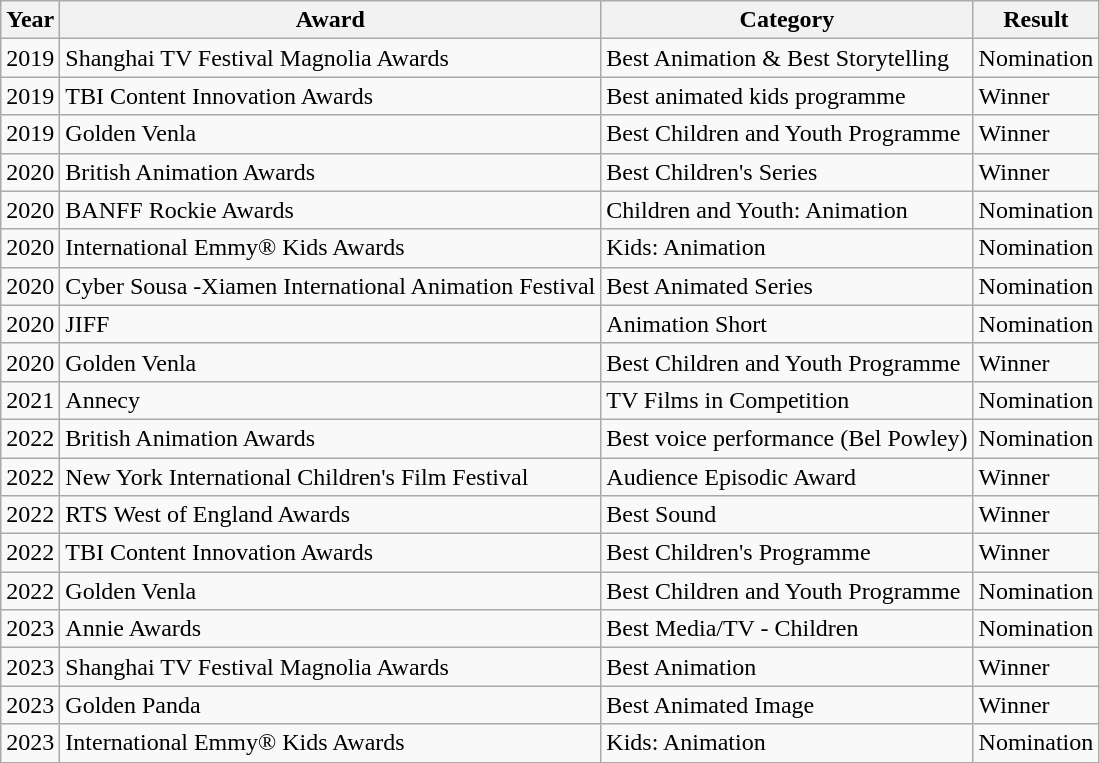<table class="wikitable sortable">
<tr>
<th>Year</th>
<th>Award</th>
<th>Category</th>
<th>Result</th>
</tr>
<tr>
<td>2019</td>
<td>Shanghai TV Festival Magnolia Awards</td>
<td>Best Animation & Best Storytelling</td>
<td>Nomination</td>
</tr>
<tr>
<td>2019</td>
<td>TBI Content Innovation Awards</td>
<td>Best animated kids programme</td>
<td>Winner</td>
</tr>
<tr>
<td>2019</td>
<td>Golden Venla</td>
<td>Best Children and Youth Programme</td>
<td>Winner</td>
</tr>
<tr>
<td>2020</td>
<td>British Animation Awards</td>
<td>Best Children's Series</td>
<td>Winner</td>
</tr>
<tr>
<td>2020</td>
<td>BANFF Rockie Awards</td>
<td>Children and Youth: Animation</td>
<td>Nomination</td>
</tr>
<tr>
<td>2020</td>
<td>International Emmy® Kids Awards</td>
<td>Kids: Animation</td>
<td>Nomination</td>
</tr>
<tr>
<td>2020</td>
<td>Cyber Sousa -Xiamen International Animation Festival</td>
<td>Best Animated Series</td>
<td>Nomination</td>
</tr>
<tr>
<td>2020</td>
<td>JIFF</td>
<td>Animation Short</td>
<td>Nomination</td>
</tr>
<tr>
<td>2020</td>
<td>Golden Venla</td>
<td>Best Children and Youth Programme</td>
<td>Winner</td>
</tr>
<tr>
<td>2021</td>
<td>Annecy</td>
<td>TV Films in Competition</td>
<td>Nomination</td>
</tr>
<tr>
<td>2022</td>
<td>British Animation Awards</td>
<td>Best voice performance (Bel Powley)</td>
<td>Nomination</td>
</tr>
<tr>
<td>2022</td>
<td>New York International Children's Film Festival</td>
<td>Audience Episodic Award</td>
<td>Winner</td>
</tr>
<tr>
<td>2022</td>
<td>RTS West of England Awards</td>
<td>Best Sound</td>
<td>Winner</td>
</tr>
<tr>
<td>2022</td>
<td>TBI Content Innovation Awards</td>
<td>Best Children's Programme</td>
<td>Winner</td>
</tr>
<tr>
<td>2022</td>
<td>Golden Venla</td>
<td>Best Children and Youth Programme</td>
<td>Nomination</td>
</tr>
<tr>
<td>2023</td>
<td>Annie Awards</td>
<td>Best Media/TV - Children</td>
<td>Nomination</td>
</tr>
<tr>
<td>2023</td>
<td>Shanghai TV Festival Magnolia Awards</td>
<td>Best Animation</td>
<td>Winner</td>
</tr>
<tr>
<td>2023</td>
<td>Golden Panda</td>
<td>Best Animated Image</td>
<td>Winner</td>
</tr>
<tr>
<td>2023</td>
<td>International Emmy® Kids Awards</td>
<td>Kids: Animation</td>
<td>Nomination</td>
</tr>
</table>
